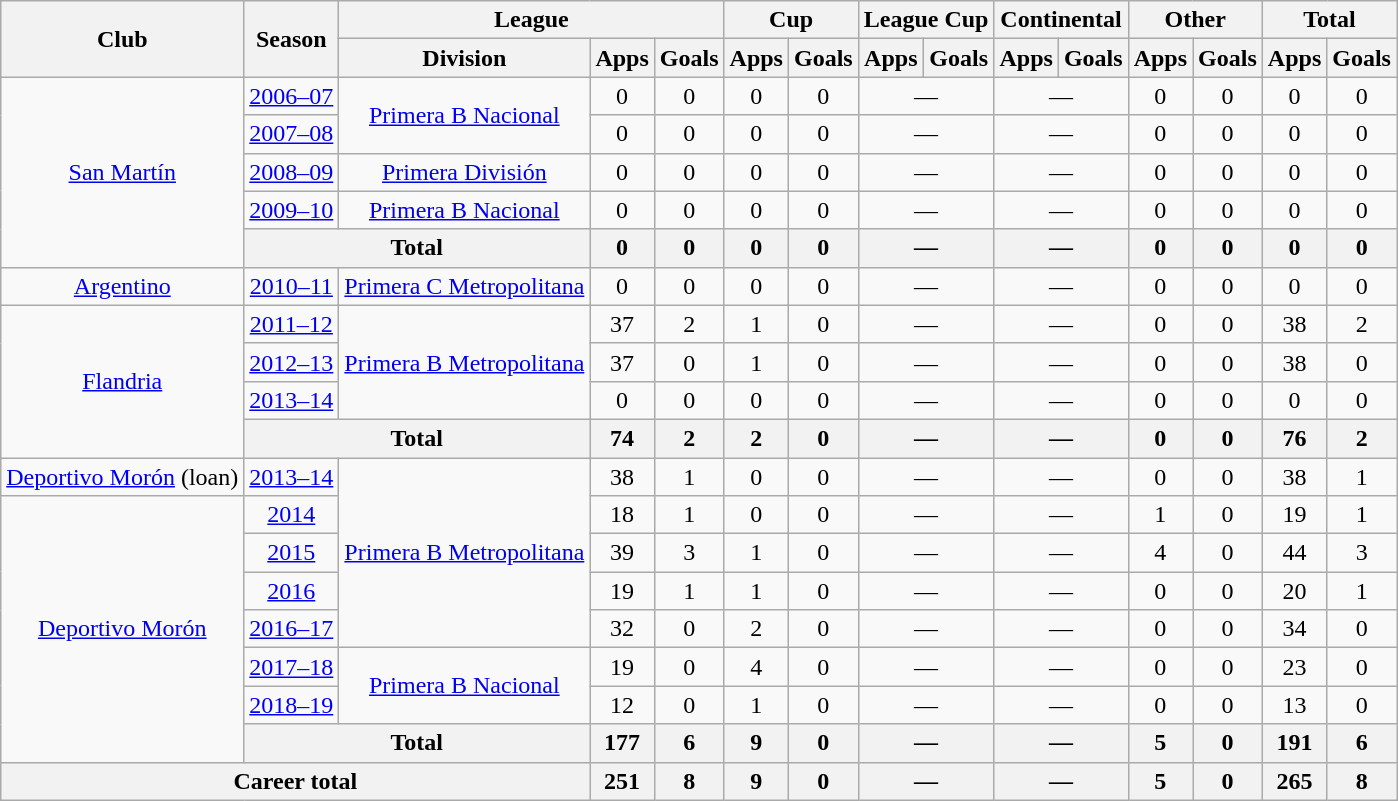<table class="wikitable" style="text-align:center">
<tr>
<th rowspan="2">Club</th>
<th rowspan="2">Season</th>
<th colspan="3">League</th>
<th colspan="2">Cup</th>
<th colspan="2">League Cup</th>
<th colspan="2">Continental</th>
<th colspan="2">Other</th>
<th colspan="2">Total</th>
</tr>
<tr>
<th>Division</th>
<th>Apps</th>
<th>Goals</th>
<th>Apps</th>
<th>Goals</th>
<th>Apps</th>
<th>Goals</th>
<th>Apps</th>
<th>Goals</th>
<th>Apps</th>
<th>Goals</th>
<th>Apps</th>
<th>Goals</th>
</tr>
<tr>
<td rowspan="5"><a href='#'>San Martín</a></td>
<td><a href='#'>2006–07</a></td>
<td rowspan="2"><a href='#'>Primera B Nacional</a></td>
<td>0</td>
<td>0</td>
<td>0</td>
<td>0</td>
<td colspan="2">—</td>
<td colspan="2">—</td>
<td>0</td>
<td>0</td>
<td>0</td>
<td>0</td>
</tr>
<tr>
<td><a href='#'>2007–08</a></td>
<td>0</td>
<td>0</td>
<td>0</td>
<td>0</td>
<td colspan="2">—</td>
<td colspan="2">—</td>
<td>0</td>
<td>0</td>
<td>0</td>
<td>0</td>
</tr>
<tr>
<td><a href='#'>2008–09</a></td>
<td rowspan="1"><a href='#'>Primera División</a></td>
<td>0</td>
<td>0</td>
<td>0</td>
<td>0</td>
<td colspan="2">—</td>
<td colspan="2">—</td>
<td>0</td>
<td>0</td>
<td>0</td>
<td>0</td>
</tr>
<tr>
<td><a href='#'>2009–10</a></td>
<td rowspan="1"><a href='#'>Primera B Nacional</a></td>
<td>0</td>
<td>0</td>
<td>0</td>
<td>0</td>
<td colspan="2">—</td>
<td colspan="2">—</td>
<td>0</td>
<td>0</td>
<td>0</td>
<td>0</td>
</tr>
<tr>
<th colspan="2">Total</th>
<th>0</th>
<th>0</th>
<th>0</th>
<th>0</th>
<th colspan="2">—</th>
<th colspan="2">—</th>
<th>0</th>
<th>0</th>
<th>0</th>
<th>0</th>
</tr>
<tr>
<td rowspan="1"><a href='#'>Argentino</a></td>
<td><a href='#'>2010–11</a></td>
<td rowspan="1"><a href='#'>Primera C Metropolitana</a></td>
<td>0</td>
<td>0</td>
<td>0</td>
<td>0</td>
<td colspan="2">—</td>
<td colspan="2">—</td>
<td>0</td>
<td>0</td>
<td>0</td>
<td>0</td>
</tr>
<tr>
<td rowspan="4"><a href='#'>Flandria</a></td>
<td><a href='#'>2011–12</a></td>
<td rowspan="3"><a href='#'>Primera B Metropolitana</a></td>
<td>37</td>
<td>2</td>
<td>1</td>
<td>0</td>
<td colspan="2">—</td>
<td colspan="2">—</td>
<td>0</td>
<td>0</td>
<td>38</td>
<td>2</td>
</tr>
<tr>
<td><a href='#'>2012–13</a></td>
<td>37</td>
<td>0</td>
<td>1</td>
<td>0</td>
<td colspan="2">—</td>
<td colspan="2">—</td>
<td>0</td>
<td>0</td>
<td>38</td>
<td>0</td>
</tr>
<tr>
<td><a href='#'>2013–14</a></td>
<td>0</td>
<td>0</td>
<td>0</td>
<td>0</td>
<td colspan="2">—</td>
<td colspan="2">—</td>
<td>0</td>
<td>0</td>
<td>0</td>
<td>0</td>
</tr>
<tr>
<th colspan="2">Total</th>
<th>74</th>
<th>2</th>
<th>2</th>
<th>0</th>
<th colspan="2">—</th>
<th colspan="2">—</th>
<th>0</th>
<th>0</th>
<th>76</th>
<th>2</th>
</tr>
<tr>
<td rowspan="1"><a href='#'>Deportivo Morón</a> (loan)</td>
<td><a href='#'>2013–14</a></td>
<td rowspan="5"><a href='#'>Primera B Metropolitana</a></td>
<td>38</td>
<td>1</td>
<td>0</td>
<td>0</td>
<td colspan="2">—</td>
<td colspan="2">—</td>
<td>0</td>
<td>0</td>
<td>38</td>
<td>1</td>
</tr>
<tr>
<td rowspan="7"><a href='#'>Deportivo Morón</a></td>
<td><a href='#'>2014</a></td>
<td>18</td>
<td>1</td>
<td>0</td>
<td>0</td>
<td colspan="2">—</td>
<td colspan="2">—</td>
<td>1</td>
<td>0</td>
<td>19</td>
<td>1</td>
</tr>
<tr>
<td><a href='#'>2015</a></td>
<td>39</td>
<td>3</td>
<td>1</td>
<td>0</td>
<td colspan="2">—</td>
<td colspan="2">—</td>
<td>4</td>
<td>0</td>
<td>44</td>
<td>3</td>
</tr>
<tr>
<td><a href='#'>2016</a></td>
<td>19</td>
<td>1</td>
<td>1</td>
<td>0</td>
<td colspan="2">—</td>
<td colspan="2">—</td>
<td>0</td>
<td>0</td>
<td>20</td>
<td>1</td>
</tr>
<tr>
<td><a href='#'>2016–17</a></td>
<td>32</td>
<td>0</td>
<td>2</td>
<td>0</td>
<td colspan="2">—</td>
<td colspan="2">—</td>
<td>0</td>
<td>0</td>
<td>34</td>
<td>0</td>
</tr>
<tr>
<td><a href='#'>2017–18</a></td>
<td rowspan="2"><a href='#'>Primera B Nacional</a></td>
<td>19</td>
<td>0</td>
<td>4</td>
<td>0</td>
<td colspan="2">—</td>
<td colspan="2">—</td>
<td>0</td>
<td>0</td>
<td>23</td>
<td>0</td>
</tr>
<tr>
<td><a href='#'>2018–19</a></td>
<td>12</td>
<td>0</td>
<td>1</td>
<td>0</td>
<td colspan="2">—</td>
<td colspan="2">—</td>
<td>0</td>
<td>0</td>
<td>13</td>
<td>0</td>
</tr>
<tr>
<th colspan="2">Total</th>
<th>177</th>
<th>6</th>
<th>9</th>
<th>0</th>
<th colspan="2">—</th>
<th colspan="2">—</th>
<th>5</th>
<th>0</th>
<th>191</th>
<th>6</th>
</tr>
<tr>
<th colspan="3">Career total</th>
<th>251</th>
<th>8</th>
<th>9</th>
<th>0</th>
<th colspan="2">—</th>
<th colspan="2">—</th>
<th>5</th>
<th>0</th>
<th>265</th>
<th>8</th>
</tr>
</table>
